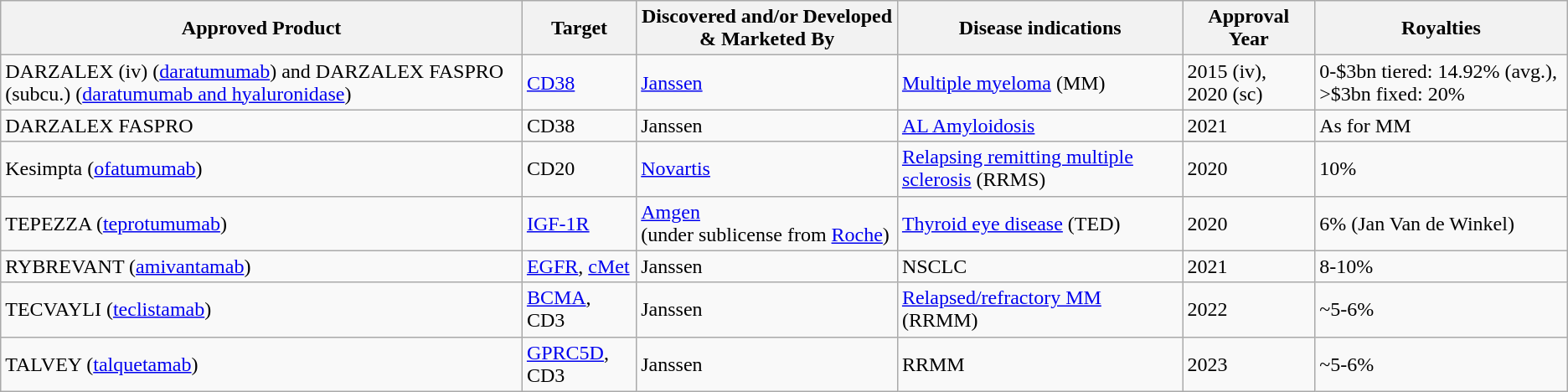<table class="wikitable">
<tr>
<th>Approved Product</th>
<th>Target</th>
<th>Discovered and/or Developed & Marketed By</th>
<th>Disease indications</th>
<th>Approval Year</th>
<th>Royalties</th>
</tr>
<tr>
<td>DARZALEX (iv) (<a href='#'>daratumumab</a>) and DARZALEX FASPRO (subcu.) (<a href='#'>daratumumab and hyaluronidase</a>)</td>
<td><a href='#'>CD38</a></td>
<td><a href='#'>Janssen</a></td>
<td><a href='#'>Multiple myeloma</a> (MM)</td>
<td>2015 (iv), 2020 (sc)</td>
<td>0-$3bn tiered: 14.92% (avg.), >$3bn fixed: 20%</td>
</tr>
<tr>
<td>DARZALEX FASPRO</td>
<td>CD38</td>
<td>Janssen</td>
<td><a href='#'>AL Amyloidosis</a></td>
<td>2021</td>
<td>As for MM</td>
</tr>
<tr>
<td>Kesimpta (<a href='#'>ofatumumab</a>)</td>
<td>CD20</td>
<td><a href='#'>Novartis</a></td>
<td><a href='#'>Relapsing remitting multiple sclerosis</a> (RRMS)</td>
<td>2020</td>
<td>10%</td>
</tr>
<tr>
<td>TEPEZZA (<a href='#'>teprotumumab</a>)</td>
<td><a href='#'>IGF-1R</a></td>
<td><a href='#'>Amgen</a> <br> (under sublicense from <a href='#'>Roche</a>)</td>
<td><a href='#'>Thyroid eye disease</a> (TED)</td>
<td>2020</td>
<td>6% (Jan Van de Winkel)</td>
</tr>
<tr>
<td>RYBREVANT (<a href='#'>amivantamab</a>)</td>
<td><a href='#'>EGFR</a>, <a href='#'>cMet</a></td>
<td>Janssen</td>
<td>NSCLC</td>
<td>2021</td>
<td>8-10%</td>
</tr>
<tr>
<td>TECVAYLI (<a href='#'>teclistamab</a>)</td>
<td><a href='#'>BCMA</a>, CD3</td>
<td>Janssen</td>
<td><a href='#'>Relapsed/refractory MM</a> (RRMM)</td>
<td>2022</td>
<td>~5-6%</td>
</tr>
<tr>
<td>TALVEY (<a href='#'>talquetamab</a>)</td>
<td><a href='#'>GPRC5D</a>, CD3</td>
<td>Janssen</td>
<td>RRMM</td>
<td>2023</td>
<td>~5-6%</td>
</tr>
</table>
